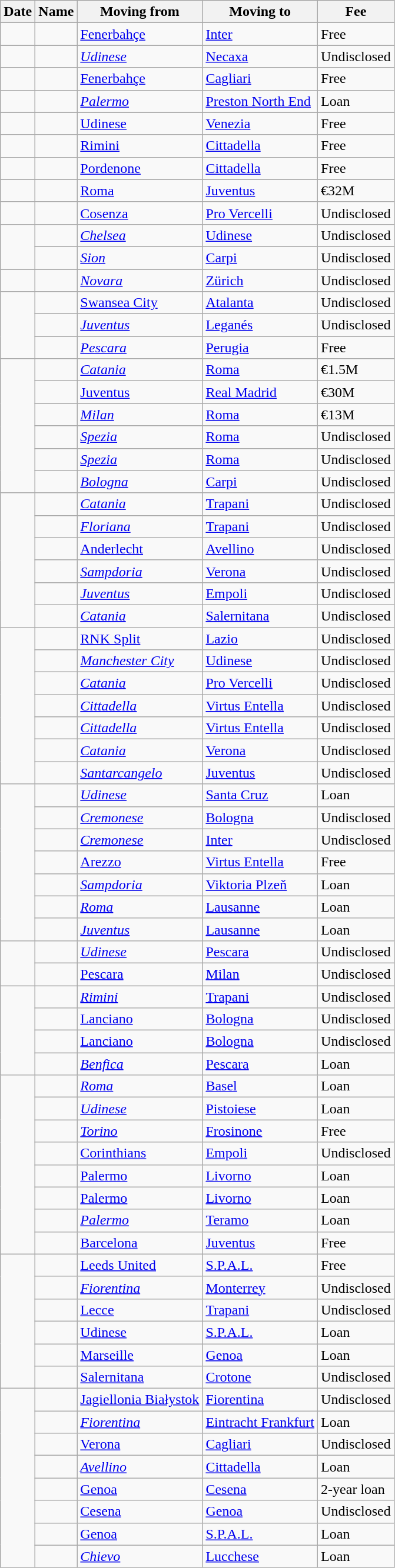<table class="wikitable sortable">
<tr>
<th>Date</th>
<th>Name</th>
<th>Moving from</th>
<th>Moving to</th>
<th>Fee</th>
</tr>
<tr>
<td></td>
<td><span></span> </td>
<td><span></span> <a href='#'>Fenerbahçe</a></td>
<td><a href='#'>Inter</a></td>
<td>Free</td>
</tr>
<tr>
<td></td>
<td><span></span> </td>
<td><em><a href='#'>Udinese</a></em></td>
<td><span></span> <a href='#'>Necaxa</a></td>
<td>Undisclosed</td>
</tr>
<tr>
<td></td>
<td><span></span> </td>
<td><span></span> <a href='#'>Fenerbahçe</a></td>
<td><a href='#'>Cagliari</a></td>
<td>Free</td>
</tr>
<tr>
<td></td>
<td><span></span> </td>
<td><em><a href='#'>Palermo</a></em></td>
<td><span></span> <a href='#'>Preston North End</a></td>
<td>Loan</td>
</tr>
<tr>
<td></td>
<td></td>
<td><a href='#'>Udinese</a></td>
<td><a href='#'>Venezia</a></td>
<td>Free</td>
</tr>
<tr>
<td></td>
<td></td>
<td><a href='#'>Rimini</a></td>
<td><a href='#'>Cittadella</a></td>
<td>Free</td>
</tr>
<tr>
<td></td>
<td></td>
<td><a href='#'>Pordenone</a></td>
<td><a href='#'>Cittadella</a></td>
<td>Free</td>
</tr>
<tr>
<td></td>
<td><span></span> </td>
<td><a href='#'>Roma</a></td>
<td><a href='#'>Juventus</a></td>
<td>€32M</td>
</tr>
<tr>
<td></td>
<td></td>
<td><a href='#'>Cosenza</a></td>
<td><a href='#'>Pro Vercelli</a></td>
<td>Undisclosed</td>
</tr>
<tr>
<td rowspan=2></td>
<td><span></span> </td>
<td><span></span> <em><a href='#'>Chelsea</a></em></td>
<td><a href='#'>Udinese</a></td>
<td>Undisclosed</td>
</tr>
<tr>
<td><span></span> </td>
<td><span></span> <em><a href='#'>Sion</a></em></td>
<td><a href='#'>Carpi</a></td>
<td>Undisclosed</td>
</tr>
<tr>
<td></td>
<td><span></span> </td>
<td><em><a href='#'>Novara</a></em></td>
<td><span></span> <a href='#'>Zürich</a></td>
<td>Undisclosed</td>
</tr>
<tr>
<td rowspan=3></td>
<td></td>
<td><span></span> <a href='#'>Swansea City</a></td>
<td><a href='#'>Atalanta</a></td>
<td>Undisclosed</td>
</tr>
<tr>
<td><span></span> </td>
<td><em><a href='#'>Juventus</a></em></td>
<td><span></span> <a href='#'>Leganés</a></td>
<td>Undisclosed</td>
</tr>
<tr>
<td></td>
<td><em><a href='#'>Pescara</a></em></td>
<td><a href='#'>Perugia</a></td>
<td>Free</td>
</tr>
<tr>
<td rowspan=6></td>
<td><span></span> </td>
<td><em><a href='#'>Catania</a></em></td>
<td><a href='#'>Roma</a></td>
<td>€1.5M</td>
</tr>
<tr>
<td><span></span> </td>
<td><a href='#'>Juventus</a></td>
<td><span></span> <a href='#'>Real Madrid</a></td>
<td>€30M</td>
</tr>
<tr>
<td></td>
<td><em><a href='#'>Milan</a></em></td>
<td><a href='#'>Roma</a></td>
<td>€13M</td>
</tr>
<tr>
<td><span></span> </td>
<td><em><a href='#'>Spezia</a></em></td>
<td><a href='#'>Roma</a></td>
<td>Undisclosed</td>
</tr>
<tr>
<td><span></span> </td>
<td><em><a href='#'>Spezia</a></em></td>
<td><a href='#'>Roma</a></td>
<td>Undisclosed</td>
</tr>
<tr>
<td></td>
<td><em><a href='#'>Bologna</a></em></td>
<td><a href='#'>Carpi</a></td>
<td>Undisclosed</td>
</tr>
<tr>
<td rowspan=6></td>
<td><span></span> </td>
<td><em><a href='#'>Catania</a></em></td>
<td><a href='#'>Trapani</a></td>
<td>Undisclosed</td>
</tr>
<tr>
<td><span></span> </td>
<td> <em><a href='#'>Floriana</a></em></td>
<td><a href='#'>Trapani</a></td>
<td>Undisclosed</td>
</tr>
<tr>
<td><span></span> </td>
<td><span></span> <a href='#'>Anderlecht</a></td>
<td><a href='#'>Avellino</a></td>
<td>Undisclosed</td>
</tr>
<tr>
<td><span></span> </td>
<td><em><a href='#'>Sampdoria</a></em></td>
<td><a href='#'>Verona</a></td>
<td>Undisclosed</td>
</tr>
<tr>
<td><span></span> </td>
<td><em><a href='#'>Juventus</a></em></td>
<td><a href='#'>Empoli</a></td>
<td>Undisclosed</td>
</tr>
<tr>
<td><span></span> </td>
<td><em><a href='#'>Catania</a></em></td>
<td><a href='#'>Salernitana</a></td>
<td>Undisclosed</td>
</tr>
<tr>
<td rowspan=7></td>
<td><span></span> </td>
<td><span></span> <a href='#'>RNK Split</a></td>
<td><a href='#'>Lazio</a></td>
<td>Undisclosed</td>
</tr>
<tr>
<td><span></span> </td>
<td><span></span> <em><a href='#'>Manchester City</a></em></td>
<td><a href='#'>Udinese</a></td>
<td>Undisclosed</td>
</tr>
<tr>
<td></td>
<td><em><a href='#'>Catania</a></em></td>
<td><a href='#'>Pro Vercelli</a></td>
<td>Undisclosed</td>
</tr>
<tr>
<td></td>
<td><em><a href='#'>Cittadella</a></em></td>
<td><a href='#'>Virtus Entella</a></td>
<td>Undisclosed</td>
</tr>
<tr>
<td></td>
<td><em><a href='#'>Cittadella</a></em></td>
<td><a href='#'>Virtus Entella</a></td>
<td>Undisclosed</td>
</tr>
<tr>
<td><span></span> </td>
<td><em><a href='#'>Catania</a></em></td>
<td><a href='#'>Verona</a></td>
<td>Undisclosed</td>
</tr>
<tr>
<td><span></span> </td>
<td><em><a href='#'>Santarcangelo</a></em></td>
<td><a href='#'>Juventus</a></td>
<td>Undisclosed</td>
</tr>
<tr>
<td rowspan=7></td>
<td><span></span> </td>
<td><em><a href='#'>Udinese</a></em></td>
<td><span></span> <a href='#'>Santa Cruz</a></td>
<td>Loan</td>
</tr>
<tr>
<td></td>
<td><em><a href='#'>Cremonese</a></em></td>
<td><a href='#'>Bologna</a></td>
<td>Undisclosed</td>
</tr>
<tr>
<td><span></span> </td>
<td><em><a href='#'>Cremonese</a></em></td>
<td><a href='#'>Inter</a></td>
<td>Undisclosed</td>
</tr>
<tr>
<td></td>
<td><a href='#'>Arezzo</a></td>
<td><a href='#'>Virtus Entella</a></td>
<td>Free</td>
</tr>
<tr>
<td><span></span> </td>
<td><em><a href='#'>Sampdoria</a></em></td>
<td><span></span> <a href='#'>Viktoria Plzeň</a></td>
<td>Loan</td>
</tr>
<tr>
<td></td>
<td><em><a href='#'>Roma</a></em></td>
<td><span></span> <a href='#'>Lausanne</a></td>
<td>Loan</td>
</tr>
<tr>
<td></td>
<td><em><a href='#'>Juventus</a></em></td>
<td><span></span> <a href='#'>Lausanne</a></td>
<td>Loan</td>
</tr>
<tr>
<td rowspan=2></td>
<td></td>
<td><em><a href='#'>Udinese</a></em></td>
<td><a href='#'>Pescara</a></td>
<td>Undisclosed</td>
</tr>
<tr>
<td></td>
<td><a href='#'>Pescara</a></td>
<td><a href='#'>Milan</a></td>
<td>Undisclosed</td>
</tr>
<tr>
<td rowspan=4></td>
<td></td>
<td><em><a href='#'>Rimini</a></em></td>
<td><a href='#'>Trapani</a></td>
<td>Undisclosed</td>
</tr>
<tr>
<td></td>
<td><a href='#'>Lanciano</a></td>
<td><a href='#'>Bologna</a></td>
<td>Undisclosed</td>
</tr>
<tr>
<td><span></span> </td>
<td><a href='#'>Lanciano</a></td>
<td><a href='#'>Bologna</a></td>
<td>Undisclosed</td>
</tr>
<tr>
<td></td>
<td><span></span> <em><a href='#'>Benfica</a></em></td>
<td><a href='#'>Pescara</a></td>
<td>Loan</td>
</tr>
<tr>
<td rowspan=8></td>
<td> </td>
<td><em><a href='#'>Roma</a></em></td>
<td><span></span> <a href='#'>Basel</a></td>
<td>Loan</td>
</tr>
<tr>
<td></td>
<td><em><a href='#'>Udinese</a></em></td>
<td><a href='#'>Pistoiese</a></td>
<td>Loan</td>
</tr>
<tr>
<td><span></span> </td>
<td><em><a href='#'>Torino</a></em></td>
<td><a href='#'>Frosinone</a></td>
<td>Free</td>
</tr>
<tr>
<td><span></span> </td>
<td><span></span> <a href='#'>Corinthians</a></td>
<td><a href='#'>Empoli</a></td>
<td>Undisclosed</td>
</tr>
<tr>
<td></td>
<td><a href='#'>Palermo</a></td>
<td><a href='#'>Livorno</a></td>
<td>Loan</td>
</tr>
<tr>
<td></td>
<td><a href='#'>Palermo</a></td>
<td><a href='#'>Livorno</a></td>
<td>Loan</td>
</tr>
<tr>
<td></td>
<td><em><a href='#'>Palermo</a></em></td>
<td><a href='#'>Teramo</a></td>
<td>Loan</td>
</tr>
<tr>
<td><span></span> </td>
<td><span></span> <a href='#'>Barcelona</a></td>
<td><a href='#'>Juventus</a></td>
<td>Free</td>
</tr>
<tr>
<td rowspan=6></td>
<td></td>
<td><span></span> <a href='#'>Leeds United</a></td>
<td><a href='#'>S.P.A.L.</a></td>
<td>Free</td>
</tr>
<tr>
<td><span></span> </td>
<td><em><a href='#'>Fiorentina</a></em></td>
<td><span></span> <a href='#'>Monterrey</a></td>
<td>Undisclosed</td>
</tr>
<tr>
<td></td>
<td><a href='#'>Lecce</a></td>
<td><a href='#'>Trapani</a></td>
<td>Undisclosed</td>
</tr>
<tr>
<td></td>
<td><a href='#'>Udinese</a></td>
<td><a href='#'>S.P.A.L.</a></td>
<td>Loan</td>
</tr>
<tr>
<td><span></span> </td>
<td><span></span> <a href='#'>Marseille</a></td>
<td><a href='#'>Genoa</a></td>
<td>Loan</td>
</tr>
<tr>
<td></td>
<td><a href='#'>Salernitana</a></td>
<td><a href='#'>Crotone</a></td>
<td>Undisclosed</td>
</tr>
<tr>
<td rowspan=8></td>
<td><span></span> </td>
<td><span></span> <a href='#'>Jagiellonia Białystok</a></td>
<td><a href='#'>Fiorentina</a></td>
<td>Undisclosed</td>
</tr>
<tr>
<td><span></span> </td>
<td><em><a href='#'>Fiorentina</a></em></td>
<td><span></span> <a href='#'>Eintracht Frankfurt</a></td>
<td>Loan</td>
</tr>
<tr>
<td><span></span> </td>
<td><a href='#'>Verona</a></td>
<td><a href='#'>Cagliari</a></td>
<td>Undisclosed</td>
</tr>
<tr>
<td></td>
<td><em><a href='#'>Avellino</a></em></td>
<td><a href='#'>Cittadella</a></td>
<td>Loan</td>
</tr>
<tr>
<td></td>
<td><a href='#'>Genoa</a></td>
<td><a href='#'>Cesena</a></td>
<td>2-year loan</td>
</tr>
<tr>
<td></td>
<td><a href='#'>Cesena</a></td>
<td><a href='#'>Genoa</a></td>
<td>Undisclosed</td>
</tr>
<tr>
<td></td>
<td><a href='#'>Genoa</a></td>
<td><a href='#'>S.P.A.L.</a></td>
<td>Loan</td>
</tr>
<tr>
<td></td>
<td><em><a href='#'>Chievo</a></em></td>
<td><a href='#'>Lucchese</a></td>
<td>Loan</td>
</tr>
</table>
